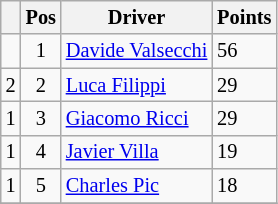<table class="wikitable" style="font-size: 85%;">
<tr>
<th></th>
<th>Pos</th>
<th>Driver</th>
<th>Points</th>
</tr>
<tr>
<td align="left"></td>
<td align="center">1</td>
<td> <a href='#'>Davide Valsecchi</a></td>
<td>56</td>
</tr>
<tr>
<td align="left"> 2</td>
<td align="center">2</td>
<td> <a href='#'>Luca Filippi</a></td>
<td>29</td>
</tr>
<tr>
<td align="left"> 1</td>
<td align="center">3</td>
<td> <a href='#'>Giacomo Ricci</a></td>
<td>29</td>
</tr>
<tr>
<td align="left"> 1</td>
<td align="center">4</td>
<td> <a href='#'>Javier Villa</a></td>
<td>19</td>
</tr>
<tr>
<td align="left"> 1</td>
<td align="center">5</td>
<td> <a href='#'>Charles Pic</a></td>
<td>18</td>
</tr>
<tr>
</tr>
</table>
